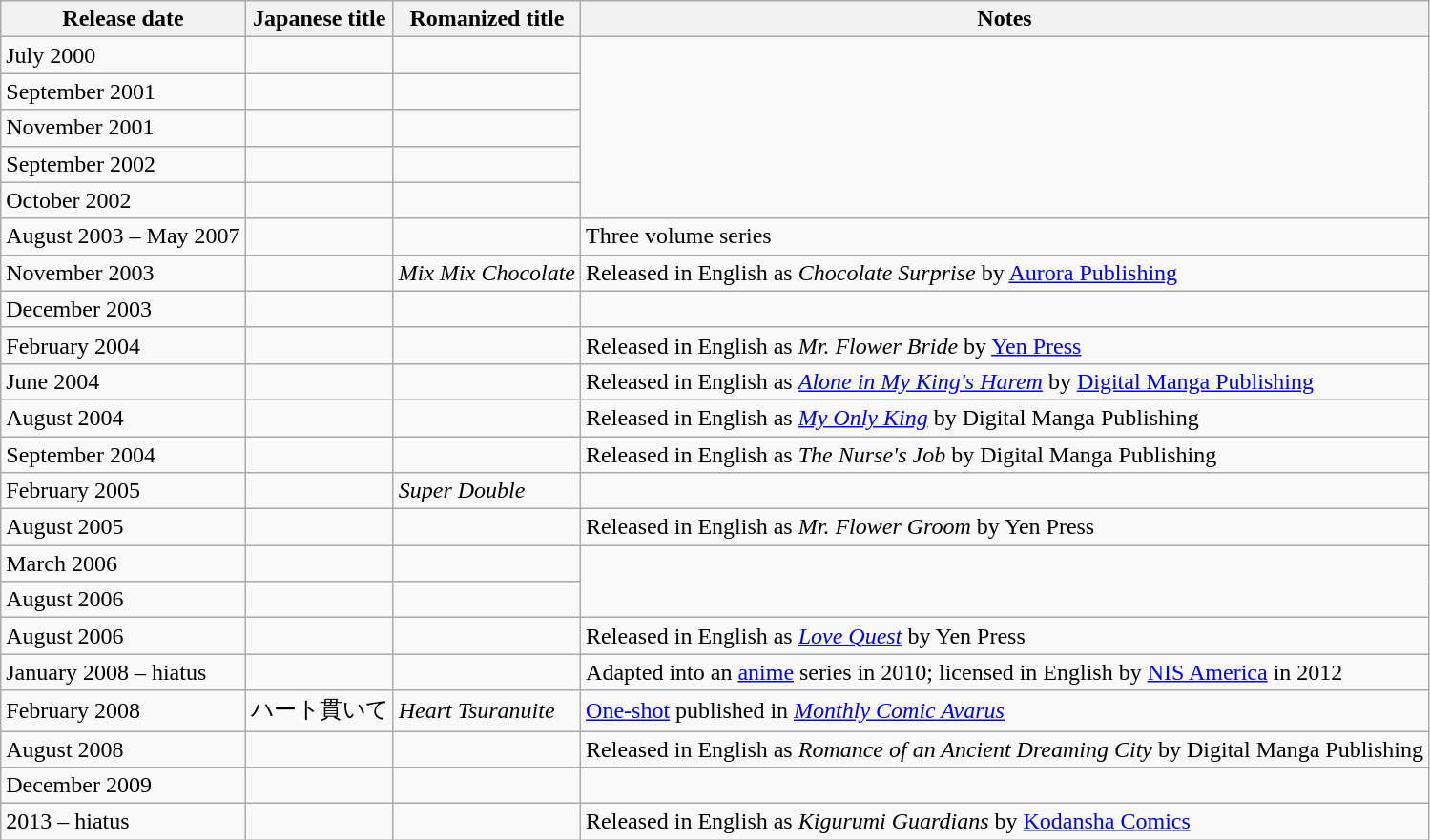<table class="wikitable sortable">
<tr>
<th>Release date</th>
<th>Japanese title</th>
<th>Romanized title</th>
<th>Notes</th>
</tr>
<tr>
<td>July 2000</td>
<td></td>
<td></td>
</tr>
<tr>
<td>September 2001</td>
<td></td>
<td></td>
</tr>
<tr>
<td>November 2001</td>
<td></td>
<td></td>
</tr>
<tr>
<td>September 2002</td>
<td></td>
<td></td>
</tr>
<tr>
<td>October 2002</td>
<td></td>
<td></td>
</tr>
<tr>
<td>August 2003 – May 2007</td>
<td></td>
<td></td>
<td>Three volume series</td>
</tr>
<tr>
<td>November 2003</td>
<td></td>
<td><em>Mix Mix Chocolate</em></td>
<td>Released in English as <em>Chocolate Surprise</em> by <a href='#'>Aurora Publishing</a></td>
</tr>
<tr>
<td>December 2003</td>
<td></td>
<td></td>
</tr>
<tr>
<td>February 2004</td>
<td></td>
<td></td>
<td>Released in English as <em>Mr. Flower Bride</em> by <a href='#'>Yen Press</a></td>
</tr>
<tr>
<td>June 2004</td>
<td></td>
<td><a href='#'></a></td>
<td>Released in English as <em><a href='#'>Alone in My King's Harem</a></em> by <a href='#'>Digital Manga Publishing</a></td>
</tr>
<tr>
<td>August 2004</td>
<td></td>
<td><a href='#'></a></td>
<td>Released in English as <em><a href='#'>My Only King</a></em> by Digital Manga Publishing</td>
</tr>
<tr>
<td>September 2004</td>
<td></td>
<td></td>
<td>Released in English as <em>The Nurse's Job</em> by Digital Manga Publishing</td>
</tr>
<tr>
<td>February 2005</td>
<td></td>
<td><em>Super Double</em></td>
</tr>
<tr>
<td>August 2005</td>
<td></td>
<td></td>
<td>Released in English as <em>Mr. Flower Groom</em> by Yen Press</td>
</tr>
<tr>
<td>March 2006</td>
<td></td>
<td></td>
</tr>
<tr>
<td>August 2006</td>
<td></td>
<td></td>
</tr>
<tr>
<td>August 2006</td>
<td></td>
<td><a href='#'></a></td>
<td>Released in English as <em><a href='#'>Love Quest</a></em> by Yen Press</td>
</tr>
<tr>
<td>January 2008 – hiatus</td>
<td></td>
<td></td>
<td>Adapted into an <a href='#'>anime</a> series in 2010; licensed in English by <a href='#'>NIS America</a> in 2012</td>
</tr>
<tr>
<td>February 2008</td>
<td>ハート貫いて</td>
<td><em>Heart Tsuranuite</em></td>
<td><a href='#'>One-shot</a> published in <em><a href='#'>Monthly Comic Avarus</a></em></td>
</tr>
<tr>
<td>August 2008</td>
<td></td>
<td></td>
<td>Released in English as <em>Romance of an Ancient Dreaming City</em> by Digital Manga Publishing</td>
</tr>
<tr>
<td>December 2009</td>
<td></td>
<td></td>
</tr>
<tr>
<td>2013 – hiatus</td>
<td></td>
<td></td>
<td>Released in English as <em>Kigurumi Guardians</em> by <a href='#'>Kodansha Comics</a></td>
</tr>
</table>
